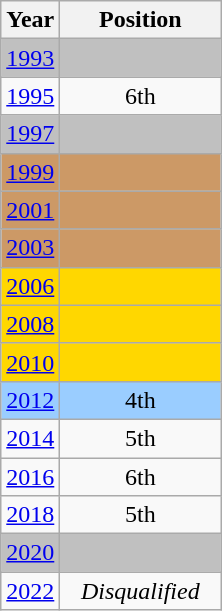<table class="wikitable" style="text-align: center;">
<tr>
<th>Year</th>
<th width="100">Position</th>
</tr>
<tr bgcolor=silver>
<td><a href='#'>1993</a></td>
<td></td>
</tr>
<tr>
<td> <a href='#'>1995</a></td>
<td>6th</td>
</tr>
<tr bgcolor=silver>
<td> <a href='#'>1997</a></td>
<td></td>
</tr>
<tr bgcolor=cc9966>
<td> <a href='#'>1999</a></td>
<td></td>
</tr>
<tr bgcolor=cc9966>
<td> <a href='#'>2001</a></td>
<td></td>
</tr>
<tr bgcolor=cc9966>
<td> <a href='#'>2003</a></td>
<td></td>
</tr>
<tr bgcolor=gold>
<td> <a href='#'>2006</a></td>
<td></td>
</tr>
<tr bgcolor=gold>
<td> <a href='#'>2008</a></td>
<td></td>
</tr>
<tr bgcolor=gold>
<td> <a href='#'>2010</a></td>
<td></td>
</tr>
<tr style="background:#9acdff;">
<td> <a href='#'>2012</a></td>
<td>4th</td>
</tr>
<tr>
<td> <a href='#'>2014</a></td>
<td>5th</td>
</tr>
<tr>
<td> <a href='#'>2016</a></td>
<td>6th</td>
</tr>
<tr>
<td> <a href='#'>2018</a></td>
<td>5th</td>
</tr>
<tr bgcolor=silver>
<td> <a href='#'>2020</a></td>
<td></td>
</tr>
<tr>
<td> <a href='#'>2022</a></td>
<td><em>Disqualified</em></td>
</tr>
</table>
